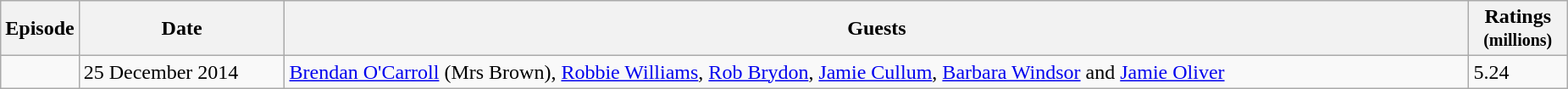<table class="wikitable">
<tr>
<th style="width:5%;">Episode</th>
<th>Date</th>
<th>Guests</th>
<th>Ratings<br><small>(millions)</small></th>
</tr>
<tr>
<td><strong></strong></td>
<td>25 December 2014</td>
<td><a href='#'>Brendan O'Carroll</a> (Mrs Brown), <a href='#'>Robbie Williams</a>, <a href='#'>Rob Brydon</a>, <a href='#'>Jamie Cullum</a>, <a href='#'>Barbara Windsor</a> and <a href='#'>Jamie Oliver</a></td>
<td>5.24</td>
</tr>
</table>
